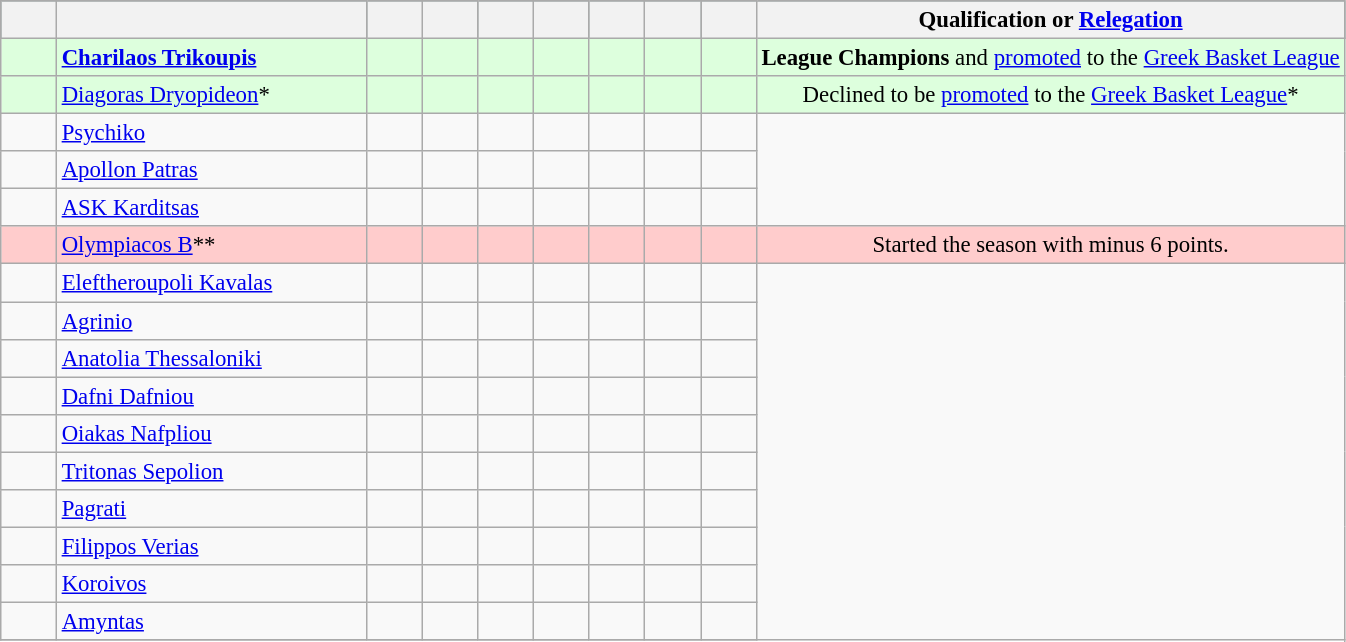<table class="wikitable" style="text-align: left; font-size:95%">
<tr bgcolor=2f4f4f>
<th width=30></th>
<th width=200></th>
<th width=30></th>
<th width=30></th>
<th width=30></th>
<th width=30></th>
<th width=30></th>
<th width=30></th>
<th width=30></th>
<th>Qualification or <a href='#'>Relegation</a></th>
</tr>
<tr style="background:#dfd;">
<td></td>
<td><strong><a href='#'>Charilaos Trikoupis</a></strong></td>
<td></td>
<td></td>
<td></td>
<td></td>
<td></td>
<td></td>
<td></td>
<td align="center"><strong>League Champions</strong> and <a href='#'>promoted</a> to the <a href='#'>Greek Basket League</a></td>
</tr>
<tr style="background:#dfd;">
<td></td>
<td><a href='#'>Diagoras Dryopideon</a>*</td>
<td></td>
<td></td>
<td></td>
<td></td>
<td></td>
<td></td>
<td></td>
<td align="center">Declined to be <a href='#'>promoted</a> to the <a href='#'>Greek Basket League</a>*</td>
</tr>
<tr>
<td></td>
<td><a href='#'>Psychiko</a></td>
<td></td>
<td></td>
<td></td>
<td></td>
<td></td>
<td></td>
<td></td>
</tr>
<tr bgcolor=>
<td></td>
<td><a href='#'>Apollon Patras</a></td>
<td></td>
<td></td>
<td></td>
<td></td>
<td></td>
<td></td>
<td></td>
</tr>
<tr bgcolor=>
<td></td>
<td><a href='#'>ASK Karditsas</a></td>
<td></td>
<td></td>
<td></td>
<td></td>
<td></td>
<td></td>
<td></td>
</tr>
<tr style="background:#fcc;">
<td></td>
<td><a href='#'>Olympiacos B</a>**</td>
<td></td>
<td></td>
<td></td>
<td></td>
<td></td>
<td></td>
<td></td>
<td align="center">Started the season with minus 6 points. <br></td>
</tr>
<tr bgcolor=>
<td></td>
<td><a href='#'>Eleftheroupoli Kavalas</a></td>
<td></td>
<td></td>
<td></td>
<td></td>
<td></td>
<td></td>
<td></td>
</tr>
<tr bgcolor=>
<td></td>
<td><a href='#'>Agrinio</a></td>
<td></td>
<td></td>
<td></td>
<td></td>
<td></td>
<td></td>
<td></td>
</tr>
<tr bgcolor=>
<td></td>
<td><a href='#'>Anatolia Thessaloniki</a></td>
<td></td>
<td></td>
<td></td>
<td></td>
<td></td>
<td></td>
<td></td>
</tr>
<tr bgcolor=>
<td></td>
<td><a href='#'>Dafni Dafniou</a></td>
<td></td>
<td></td>
<td></td>
<td></td>
<td></td>
<td></td>
<td></td>
</tr>
<tr>
<td></td>
<td><a href='#'>Oiakas Nafpliou</a></td>
<td></td>
<td></td>
<td></td>
<td></td>
<td></td>
<td></td>
<td></td>
</tr>
<tr>
<td></td>
<td><a href='#'>Tritonas Sepolion</a></td>
<td></td>
<td></td>
<td></td>
<td></td>
<td></td>
<td></td>
<td></td>
</tr>
<tr>
<td></td>
<td><a href='#'>Pagrati</a></td>
<td></td>
<td></td>
<td></td>
<td></td>
<td></td>
<td></td>
<td></td>
</tr>
<tr>
<td></td>
<td><a href='#'>Filippos Verias</a></td>
<td></td>
<td></td>
<td></td>
<td></td>
<td></td>
<td></td>
<td></td>
</tr>
<tr>
<td></td>
<td><a href='#'>Koroivos</a></td>
<td></td>
<td></td>
<td></td>
<td></td>
<td></td>
<td></td>
<td></td>
</tr>
<tr>
<td></td>
<td><a href='#'>Amyntas</a></td>
<td></td>
<td></td>
<td></td>
<td></td>
<td></td>
<td></td>
<td></td>
</tr>
<tr>
</tr>
</table>
